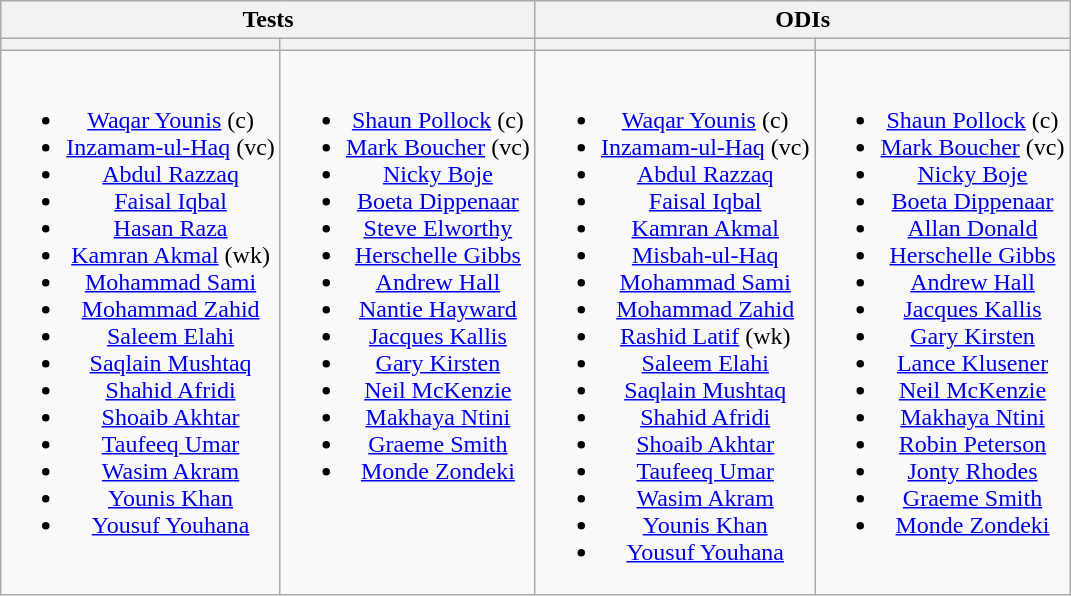<table class="wikitable" style="text-align:center">
<tr>
<th colspan=2>Tests</th>
<th colspan=2>ODIs</th>
</tr>
<tr>
<th></th>
<th></th>
<th></th>
<th></th>
</tr>
<tr style="vertical-align:top">
<td><br><ul><li><a href='#'>Waqar Younis</a> (c)</li><li><a href='#'>Inzamam-ul-Haq</a> (vc)</li><li><a href='#'>Abdul Razzaq</a></li><li><a href='#'>Faisal Iqbal</a></li><li><a href='#'>Hasan Raza</a></li><li><a href='#'>Kamran Akmal</a> (wk)</li><li><a href='#'>Mohammad Sami</a></li><li><a href='#'>Mohammad Zahid</a></li><li><a href='#'>Saleem Elahi</a></li><li><a href='#'>Saqlain Mushtaq</a></li><li><a href='#'>Shahid Afridi</a></li><li><a href='#'>Shoaib Akhtar</a></li><li><a href='#'>Taufeeq Umar</a></li><li><a href='#'>Wasim Akram</a></li><li><a href='#'>Younis Khan</a></li><li><a href='#'>Yousuf Youhana</a></li></ul></td>
<td><br><ul><li><a href='#'>Shaun Pollock</a> (c)</li><li><a href='#'>Mark Boucher</a> (vc)</li><li><a href='#'>Nicky Boje</a></li><li><a href='#'>Boeta Dippenaar</a></li><li><a href='#'>Steve Elworthy</a></li><li><a href='#'>Herschelle Gibbs</a></li><li><a href='#'>Andrew Hall</a></li><li><a href='#'>Nantie Hayward</a></li><li><a href='#'>Jacques Kallis</a></li><li><a href='#'>Gary Kirsten</a></li><li><a href='#'>Neil McKenzie</a></li><li><a href='#'>Makhaya Ntini</a></li><li><a href='#'>Graeme Smith</a></li><li><a href='#'>Monde Zondeki</a></li></ul></td>
<td><br><ul><li><a href='#'>Waqar Younis</a> (c)</li><li><a href='#'>Inzamam-ul-Haq</a> (vc)</li><li><a href='#'>Abdul Razzaq</a></li><li><a href='#'>Faisal Iqbal</a></li><li><a href='#'>Kamran Akmal</a></li><li><a href='#'>Misbah-ul-Haq</a></li><li><a href='#'>Mohammad Sami</a></li><li><a href='#'>Mohammad Zahid</a></li><li><a href='#'>Rashid Latif</a> (wk)</li><li><a href='#'>Saleem Elahi</a></li><li><a href='#'>Saqlain Mushtaq</a></li><li><a href='#'>Shahid Afridi</a></li><li><a href='#'>Shoaib Akhtar</a></li><li><a href='#'>Taufeeq Umar</a></li><li><a href='#'>Wasim Akram</a></li><li><a href='#'>Younis Khan</a></li><li><a href='#'>Yousuf Youhana</a></li></ul></td>
<td><br><ul><li><a href='#'>Shaun Pollock</a> (c)</li><li><a href='#'>Mark Boucher</a> (vc)</li><li><a href='#'>Nicky Boje</a></li><li><a href='#'>Boeta Dippenaar</a></li><li><a href='#'>Allan Donald</a></li><li><a href='#'>Herschelle Gibbs</a></li><li><a href='#'>Andrew Hall</a></li><li><a href='#'>Jacques Kallis</a></li><li><a href='#'>Gary Kirsten</a></li><li><a href='#'>Lance Klusener</a></li><li><a href='#'>Neil McKenzie</a></li><li><a href='#'>Makhaya Ntini</a></li><li><a href='#'>Robin Peterson</a></li><li><a href='#'>Jonty Rhodes</a></li><li><a href='#'>Graeme Smith</a></li><li><a href='#'>Monde Zondeki</a></li></ul></td>
</tr>
</table>
